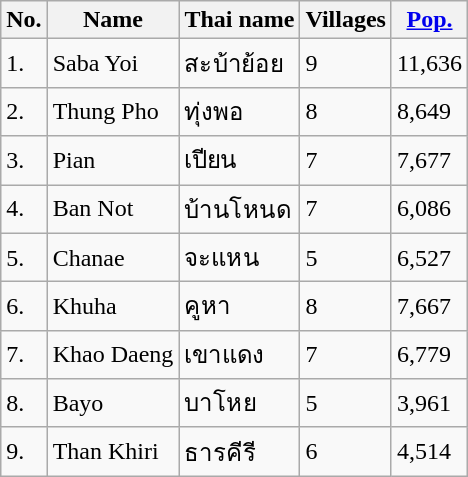<table class="wikitable">
<tr>
<th>No.</th>
<th>Name</th>
<th>Thai name</th>
<th>Villages</th>
<th><a href='#'>Pop.</a></th>
</tr>
<tr>
<td>1.</td>
<td>Saba Yoi</td>
<td>สะบ้าย้อย</td>
<td>9</td>
<td>11,636</td>
</tr>
<tr>
<td>2.</td>
<td>Thung Pho</td>
<td>ทุ่งพอ</td>
<td>8</td>
<td>8,649</td>
</tr>
<tr>
<td>3.</td>
<td>Pian</td>
<td>เปียน</td>
<td>7</td>
<td>7,677</td>
</tr>
<tr>
<td>4.</td>
<td>Ban Not</td>
<td>บ้านโหนด</td>
<td>7</td>
<td>6,086</td>
</tr>
<tr>
<td>5.</td>
<td>Chanae</td>
<td>จะแหน</td>
<td>5</td>
<td>6,527</td>
</tr>
<tr>
<td>6.</td>
<td>Khuha</td>
<td>คูหา</td>
<td>8</td>
<td>7,667</td>
</tr>
<tr>
<td>7.</td>
<td>Khao Daeng</td>
<td>เขาแดง</td>
<td>7</td>
<td>6,779</td>
</tr>
<tr>
<td>8.</td>
<td>Bayo</td>
<td>บาโหย</td>
<td>5</td>
<td>3,961</td>
</tr>
<tr>
<td>9.</td>
<td>Than Khiri</td>
<td>ธารคีรี</td>
<td>6</td>
<td>4,514</td>
</tr>
</table>
